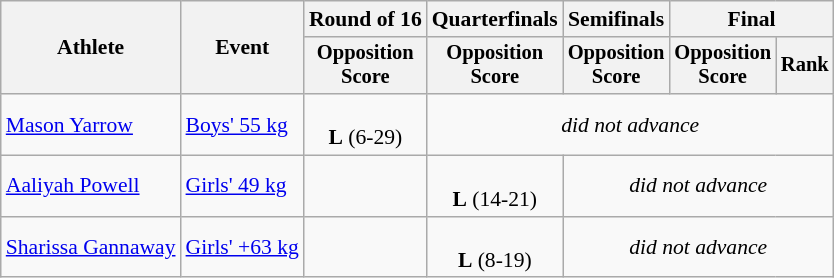<table class="wikitable" style="font-size:90%">
<tr>
<th rowspan=2>Athlete</th>
<th rowspan=2>Event</th>
<th colspan=1>Round of 16</th>
<th colspan=1>Quarterfinals</th>
<th colspan=1>Semifinals</th>
<th colspan=2>Final</th>
</tr>
<tr style="font-size:95%">
<th>Opposition<br>Score</th>
<th>Opposition<br>Score</th>
<th>Opposition<br>Score</th>
<th>Opposition<br>Score</th>
<th>Rank</th>
</tr>
<tr align=center>
<td align=left><a href='#'>Mason Yarrow</a></td>
<td align=left><a href='#'>Boys' 55 kg</a></td>
<td><br><strong>L</strong> (6-29)</td>
<td colspan=4><em>did not advance</em></td>
</tr>
<tr align=center>
<td align=left><a href='#'>Aaliyah Powell</a></td>
<td align=left><a href='#'>Girls' 49 kg</a></td>
<td></td>
<td><br><strong>L</strong> (14-21)</td>
<td colspan=3><em>did not advance</em></td>
</tr>
<tr align=center>
<td align=left><a href='#'>Sharissa Gannaway</a></td>
<td align=left><a href='#'>Girls' +63 kg</a></td>
<td></td>
<td><br><strong>L</strong> (8-19)</td>
<td colspan=3><em>did not advance</em></td>
</tr>
</table>
